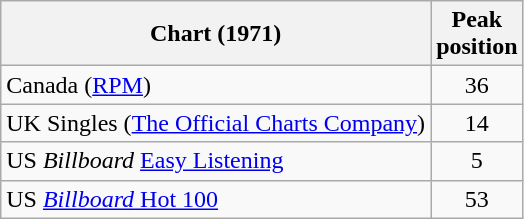<table class="wikitable sortable">
<tr>
<th>Chart (1971)</th>
<th>Peak<br>position</th>
</tr>
<tr>
<td>Canada (<a href='#'>RPM</a>)</td>
<td align="center">36</td>
</tr>
<tr>
<td>UK Singles (<a href='#'>The Official Charts Company</a>)</td>
<td align="center">14</td>
</tr>
<tr>
<td align="left">US <em>Billboard</em> <a href='#'>Easy Listening</a></td>
<td align="center">5</td>
</tr>
<tr>
<td align="left">US <a href='#'><em>Billboard</em> Hot 100</a></td>
<td align="center">53</td>
</tr>
</table>
